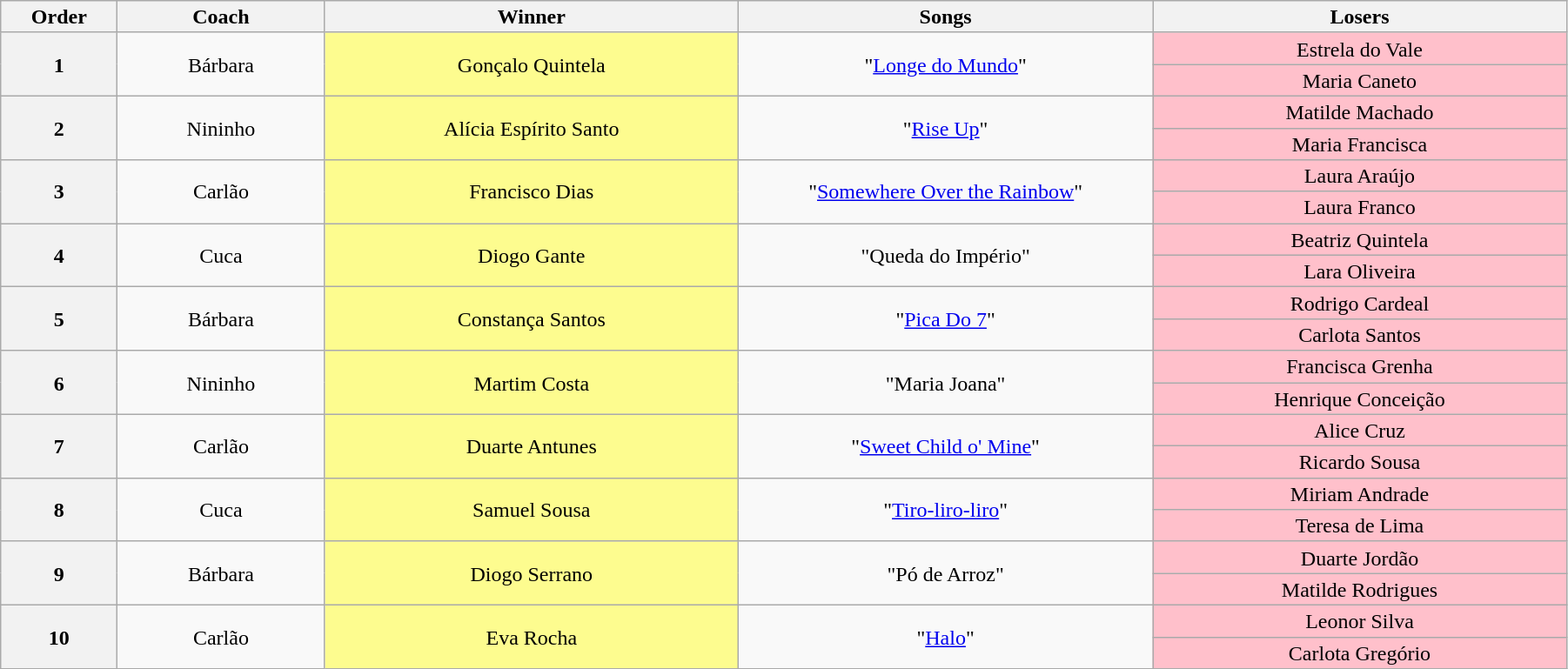<table class="wikitable" style="text-align:center; line-height:17px; width:95%">
<tr>
<th width="02%">Order</th>
<th width="05%">Coach</th>
<th width="10%">Winner</th>
<th width="10%">Songs</th>
<th width="10%">Losers</th>
</tr>
<tr>
<th rowspan="2">1</th>
<td rowspan="2">Bárbara</td>
<td rowspan="2" style="background:#fdfc8f">Gonçalo Quintela</td>
<td rowspan="2">"<a href='#'>Longe do Mundo</a>"</td>
<td style="background:pink">Estrela do Vale</td>
</tr>
<tr>
<td style="background:pink">Maria Caneto</td>
</tr>
<tr>
<th rowspan="2">2</th>
<td rowspan="2">Nininho</td>
<td rowspan="2" style="background:#fdfc8f">Alícia Espírito Santo</td>
<td rowspan="2">"<a href='#'>Rise Up</a>"</td>
<td style="background:pink">Matilde Machado</td>
</tr>
<tr>
<td style="background:pink">Maria Francisca</td>
</tr>
<tr>
<th rowspan="2">3</th>
<td rowspan="2">Carlão</td>
<td rowspan="2" style="background:#fdfc8f">Francisco Dias</td>
<td rowspan="2">"<a href='#'>Somewhere Over the Rainbow</a>"</td>
<td style="background:pink">Laura Araújo</td>
</tr>
<tr>
<td style="background:pink">Laura Franco</td>
</tr>
<tr>
<th rowspan="2">4</th>
<td rowspan="2">Cuca</td>
<td rowspan="2" style="background:#fdfc8f">Diogo Gante</td>
<td rowspan="2">"Queda do Império"</td>
<td style="background:pink">Beatriz Quintela</td>
</tr>
<tr>
<td style="background:pink">Lara Oliveira</td>
</tr>
<tr>
<th rowspan="2">5</th>
<td rowspan="2">Bárbara</td>
<td rowspan="2" style="background:#fdfc8f">Constança Santos</td>
<td rowspan="2">"<a href='#'>Pica Do 7</a>"</td>
<td style="background:pink">Rodrigo Cardeal</td>
</tr>
<tr>
<td style="background:pink">Carlota Santos</td>
</tr>
<tr>
<th rowspan="2">6</th>
<td rowspan="2">Nininho</td>
<td rowspan="2" style="background:#fdfc8f">Martim Costa</td>
<td rowspan="2">"Maria Joana"</td>
<td style="background:pink">Francisca Grenha</td>
</tr>
<tr>
<td style="background:pink">Henrique Conceição</td>
</tr>
<tr>
<th rowspan="2">7</th>
<td rowspan="2">Carlão</td>
<td rowspan="2" style="background:#fdfc8f">Duarte Antunes</td>
<td rowspan="2">"<a href='#'>Sweet Child o' Mine</a>"</td>
<td style="background:pink">Alice Cruz</td>
</tr>
<tr>
<td style="background:pink">Ricardo Sousa</td>
</tr>
<tr>
<th rowspan="2">8</th>
<td rowspan="2">Cuca</td>
<td rowspan="2" style="background:#fdfc8f">Samuel Sousa</td>
<td rowspan="2">"<a href='#'>Tiro-liro-liro</a>"</td>
<td style="background:pink">Miriam Andrade</td>
</tr>
<tr>
<td style="background:pink">Teresa de Lima</td>
</tr>
<tr>
<th rowspan="2">9</th>
<td rowspan="2">Bárbara</td>
<td rowspan="2" style="background:#fdfc8f">Diogo Serrano</td>
<td rowspan="2">"Pó de Arroz"</td>
<td style="background:pink">Duarte Jordão</td>
</tr>
<tr>
<td style="background:pink">Matilde Rodrigues</td>
</tr>
<tr>
<th rowspan="2">10</th>
<td rowspan="2">Carlão</td>
<td rowspan="2" style="background:#fdfc8f">Eva Rocha</td>
<td rowspan="2">"<a href='#'>Halo</a>"</td>
<td style="background:pink">Leonor Silva</td>
</tr>
<tr>
<td style="background:pink">Carlota Gregório</td>
</tr>
</table>
